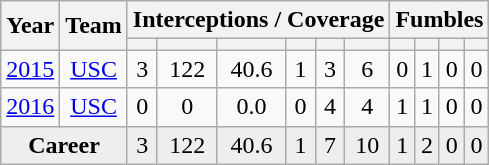<table class="wikitable sortable" style="text-align:center;">
<tr>
<th rowspan="2">Year</th>
<th rowspan="2">Team</th>
<th colspan="6">Interceptions / Coverage</th>
<th colspan="4">Fumbles</th>
</tr>
<tr>
<th></th>
<th></th>
<th></th>
<th></th>
<th></th>
<th></th>
<th></th>
<th></th>
<th></th>
<th></th>
</tr>
<tr>
<td><a href='#'>2015</a></td>
<td><a href='#'>USC</a></td>
<td>3</td>
<td>122</td>
<td>40.6</td>
<td>1</td>
<td>3</td>
<td>6</td>
<td>0</td>
<td>1</td>
<td>0</td>
<td>0</td>
</tr>
<tr>
<td><a href='#'>2016</a></td>
<td><a href='#'>USC</a></td>
<td>0</td>
<td>0</td>
<td>0.0</td>
<td>0</td>
<td>4</td>
<td>4</td>
<td>1</td>
<td>1</td>
<td>0</td>
<td>0</td>
</tr>
<tr class="sortbottom" style="background:#eee;">
<td colspan=2><strong>Career</strong></td>
<td>3</td>
<td>122</td>
<td>40.6</td>
<td>1</td>
<td>7</td>
<td>10</td>
<td>1</td>
<td>2</td>
<td>0</td>
<td>0</td>
</tr>
</table>
